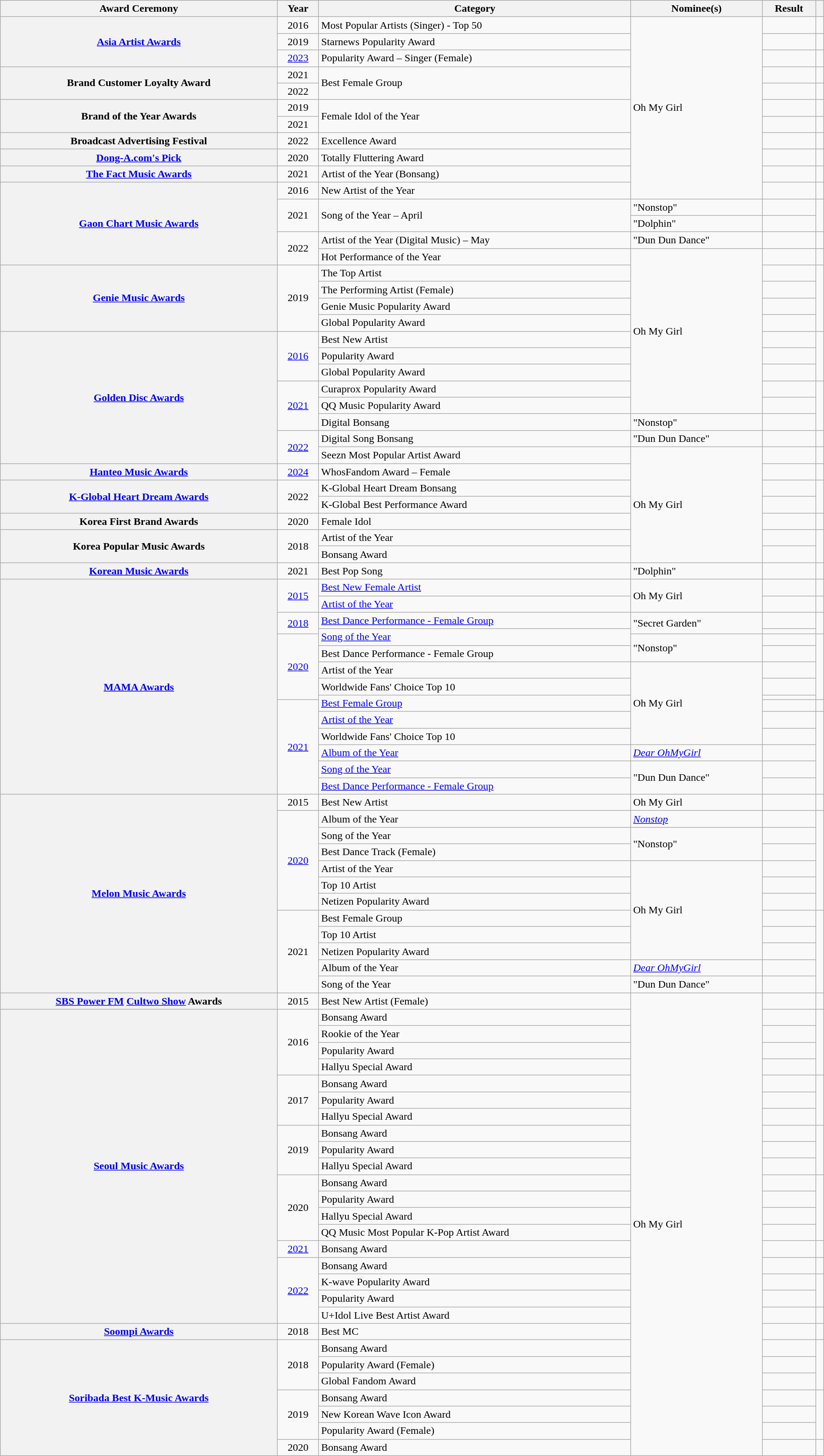<table class="wikitable sortable plainrowheaders" style="width: 100%;">
<tr>
<th scope="col">Award Ceremony</th>
<th scope="col">Year</th>
<th scope="col">Category</th>
<th scope="col">Nominee(s)</th>
<th scope="col">Result</th>
<th scope="col" class="unsortable"></th>
</tr>
<tr>
<th scope="row" rowspan="3"><a href='#'>Asia Artist Awards</a> </th>
<td style="text-align:center">2016</td>
<td>Most Popular Artists (Singer) - Top 50</td>
<td rowspan="11">Oh My Girl</td>
<td></td>
<td style="text-align:center"></td>
</tr>
<tr>
<td style="text-align:center">2019</td>
<td>Starnews Popularity Award</td>
<td></td>
<td style="text-align:center"></td>
</tr>
<tr>
<td style="text-align:center"><a href='#'>2023</a></td>
<td>Popularity Award – Singer (Female)</td>
<td></td>
<td style="text-align:center"></td>
</tr>
<tr>
<th scope="row" rowspan="2">Brand Customer Loyalty Award </th>
<td style="text-align:center">2021</td>
<td rowspan="2">Best Female Group</td>
<td></td>
<td style="text-align:center"></td>
</tr>
<tr>
<td style="text-align:center">2022</td>
<td></td>
<td style="text-align:center"></td>
</tr>
<tr>
<th scope="row" rowspan="2">Brand of the Year Awards</th>
<td style="text-align:center">2019</td>
<td rowspan="2">Female Idol of the Year</td>
<td></td>
<td style="text-align:center"></td>
</tr>
<tr>
<td style="text-align:center">2021</td>
<td></td>
<td style="text-align:center"></td>
</tr>
<tr>
<th scope="row">Broadcast Advertising Festival</th>
<td style="text-align:center">2022</td>
<td>Excellence Award</td>
<td></td>
<td style="text-align:center"></td>
</tr>
<tr>
<th scope="row"><a href='#'>Dong-A.com's Pick</a> </th>
<td style="text-align:center">2020</td>
<td>Totally Fluttering Award</td>
<td></td>
<td style="text-align:center"></td>
</tr>
<tr>
<th scope="row"><a href='#'>The Fact Music Awards</a> </th>
<td style="text-align:center">2021</td>
<td>Artist of the Year (Bonsang)</td>
<td></td>
<td style="text-align:center"></td>
</tr>
<tr>
<th scope="row" rowspan="5"><a href='#'>Gaon Chart Music Awards</a> </th>
<td style="text-align:center">2016</td>
<td>New Artist of the Year</td>
<td></td>
<td style="text-align:center"></td>
</tr>
<tr>
<td rowspan="2" style="text-align:center">2021</td>
<td rowspan="2">Song of the Year – April</td>
<td>"Nonstop"</td>
<td></td>
<td rowspan="2" style="text-align:center"></td>
</tr>
<tr>
<td>"Dolphin"</td>
<td></td>
</tr>
<tr>
<td rowspan="2" style="text-align:center">2022</td>
<td>Artist of the Year (Digital Music) – May</td>
<td>"Dun Dun Dance"</td>
<td></td>
<td style="text-align:center"></td>
</tr>
<tr>
<td>Hot Performance of the Year</td>
<td rowspan="10">Oh My Girl</td>
<td></td>
<td style="text-align:center;"></td>
</tr>
<tr>
<th scope="row" rowspan="4"><a href='#'>Genie Music Awards</a></th>
<td rowspan="4" style="text-align:center">2019</td>
<td>The Top Artist</td>
<td></td>
<td rowspan="4" style="text-align:center"></td>
</tr>
<tr>
<td>The Performing Artist (Female)</td>
<td></td>
</tr>
<tr>
<td>Genie Music Popularity Award</td>
<td></td>
</tr>
<tr>
<td>Global Popularity Award</td>
<td></td>
</tr>
<tr>
<th scope="row" rowspan="8"><a href='#'>Golden Disc Awards</a></th>
<td rowspan="3" style="text-align:center"><a href='#'>2016</a></td>
<td>Best New Artist</td>
<td></td>
<td rowspan="3" style="text-align:center"></td>
</tr>
<tr>
<td>Popularity Award</td>
<td></td>
</tr>
<tr>
<td>Global Popularity Award</td>
<td></td>
</tr>
<tr>
<td rowspan="3" style="text-align:center"><a href='#'>2021</a></td>
<td>Curaprox Popularity Award</td>
<td></td>
<td rowspan="3" style="text-align:center"></td>
</tr>
<tr>
<td>QQ Music Popularity Award</td>
<td></td>
</tr>
<tr>
<td>Digital Bonsang</td>
<td>"Nonstop"</td>
<td></td>
</tr>
<tr>
<td rowspan="2" style="text-align:center"><a href='#'>2022</a></td>
<td>Digital Song Bonsang</td>
<td>"Dun Dun Dance"</td>
<td></td>
<td style="text-align:center"></td>
</tr>
<tr>
<td>Seezn Most Popular Artist Award</td>
<td rowspan="7">Oh My Girl</td>
<td></td>
<td style="text-align:center"></td>
</tr>
<tr>
<th scope="row"><a href='#'>Hanteo Music Awards</a></th>
<td style="text-align:center"><a href='#'>2024</a></td>
<td>WhosFandom Award – Female</td>
<td></td>
<td style="text-align:center"></td>
</tr>
<tr>
<th scope="row" rowspan=2><a href='#'>K-Global Heart Dream Awards</a></th>
<td style="text-align:center" rowspan=2>2022</td>
<td>K-Global Heart Dream Bonsang</td>
<td></td>
<td style="text-align:center" rowspan=2></td>
</tr>
<tr>
<td>K-Global Best Performance Award</td>
<td></td>
</tr>
<tr>
<th scope="row">Korea First Brand Awards </th>
<td style="text-align:center">2020</td>
<td>Female Idol</td>
<td></td>
<td style="text-align:center"></td>
</tr>
<tr>
<th scope="row" rowspan="2">Korea Popular Music Awards</th>
<td rowspan="2" style="text-align:center">2018</td>
<td>Artist of the Year</td>
<td></td>
<td rowspan="2" style="text-align:center"></td>
</tr>
<tr>
<td>Bonsang Award</td>
<td></td>
</tr>
<tr>
<th scope="row"><a href='#'>Korean Music Awards</a></th>
<td style="text-align:center">2021</td>
<td>Best Pop Song</td>
<td>"Dolphin"</td>
<td></td>
<td style="text-align:center"></td>
</tr>
<tr>
<th scope="row" rowspan="15"><a href='#'>MAMA Awards</a> </th>
<td rowspan="2" style="text-align:center"><a href='#'>2015</a></td>
<td><a href='#'>Best New Female Artist</a></td>
<td rowspan="2">Oh My Girl</td>
<td></td>
<td style="text-align:center"></td>
</tr>
<tr>
<td><a href='#'>Artist of the Year</a></td>
<td></td>
<td style="text-align:center"></td>
</tr>
<tr>
<td rowspan="2" style="text-align:center"><a href='#'>2018</a></td>
<td><a href='#'>Best Dance Performance - Female Group</a></td>
<td rowspan="2">"Secret Garden"</td>
<td></td>
<td rowspan="2" style="text-align:center"></td>
</tr>
<tr>
<td rowspan="2"><a href='#'>Song of the Year</a></td>
<td></td>
</tr>
<tr>
<td rowspan="5" style="text-align:center"><a href='#'>2020</a></td>
<td rowspan="2">"Nonstop"</td>
<td></td>
<td rowspan="5" style="text-align:center"></td>
</tr>
<tr>
<td>Best Dance Performance - Female Group</td>
<td></td>
</tr>
<tr>
<td>Artist of the Year</td>
<td rowspan="6">Oh My Girl</td>
<td></td>
</tr>
<tr>
<td>Worldwide Fans' Choice Top 10</td>
<td></td>
</tr>
<tr>
<td rowspan="2"><a href='#'>Best Female Group</a></td>
<td></td>
</tr>
<tr>
<td rowspan="6" style="text-align:center"><a href='#'>2021</a></td>
<td></td>
<td style="text-align:center"></td>
</tr>
<tr>
<td><a href='#'>Artist of the Year</a></td>
<td></td>
<td rowspan="5" style="text-align:center"></td>
</tr>
<tr>
<td>Worldwide Fans' Choice Top 10</td>
<td></td>
</tr>
<tr>
<td><a href='#'>Album of the Year</a></td>
<td><em><a href='#'>Dear OhMyGirl</a></em></td>
<td></td>
</tr>
<tr>
<td><a href='#'>Song of the Year</a></td>
<td rowspan="2">"Dun Dun Dance"</td>
<td></td>
</tr>
<tr>
<td><a href='#'>Best Dance Performance - Female Group</a></td>
<td></td>
</tr>
<tr>
<th scope="row" rowspan="12"><a href='#'>Melon Music Awards</a></th>
<td style="text-align:center">2015</td>
<td>Best New Artist</td>
<td>Oh My Girl</td>
<td></td>
<td style="text-align:center"></td>
</tr>
<tr>
<td rowspan="6" style="text-align:center"><a href='#'>2020</a></td>
<td>Album of the Year</td>
<td><em><a href='#'>Nonstop</a></em></td>
<td></td>
<td rowspan="6" style="text-align:center"></td>
</tr>
<tr>
<td>Song of the Year</td>
<td rowspan="2">"Nonstop"</td>
<td></td>
</tr>
<tr>
<td>Best Dance Track (Female)</td>
<td></td>
</tr>
<tr>
<td>Artist of the Year</td>
<td rowspan="6">Oh My Girl</td>
<td></td>
</tr>
<tr>
<td>Top 10 Artist</td>
<td></td>
</tr>
<tr>
<td>Netizen Popularity Award</td>
<td></td>
</tr>
<tr>
<td rowspan="5" style="text-align:center">2021</td>
<td>Best Female Group</td>
<td></td>
<td style="text-align:center" rowspan="5"></td>
</tr>
<tr>
<td>Top 10 Artist</td>
<td></td>
</tr>
<tr>
<td>Netizen Popularity Award</td>
<td></td>
</tr>
<tr>
<td>Album of the Year</td>
<td><em><a href='#'>Dear OhMyGirl</a></em></td>
<td></td>
</tr>
<tr>
<td>Song of the Year</td>
<td>"Dun Dun Dance"</td>
<td></td>
</tr>
<tr>
<th scope="row"><a href='#'>SBS Power FM</a> <a href='#'>Cultwo Show</a> Awards </th>
<td style="text-align:center">2015</td>
<td>Best New Artist (Female)</td>
<td rowspan="28">Oh My Girl</td>
<td></td>
<td style="text-align:center"></td>
</tr>
<tr>
<th scope="row" rowspan="19"><a href='#'>Seoul Music Awards</a></th>
<td rowspan="4" style="text-align:center">2016</td>
<td>Bonsang Award</td>
<td></td>
<td rowspan="4" style="text-align:center"></td>
</tr>
<tr>
<td>Rookie of the Year</td>
<td></td>
</tr>
<tr>
<td>Popularity Award</td>
<td></td>
</tr>
<tr>
<td>Hallyu Special Award</td>
<td></td>
</tr>
<tr>
<td rowspan="3" style="text-align:center">2017</td>
<td>Bonsang Award</td>
<td></td>
<td rowspan="3" style="text-align:center"></td>
</tr>
<tr>
<td>Popularity Award</td>
<td></td>
</tr>
<tr>
<td>Hallyu Special Award</td>
<td></td>
</tr>
<tr>
<td rowspan="3" style="text-align:center">2019</td>
<td>Bonsang Award</td>
<td></td>
<td rowspan="3" style="text-align:center"></td>
</tr>
<tr>
<td>Popularity Award</td>
<td></td>
</tr>
<tr>
<td>Hallyu Special Award</td>
<td></td>
</tr>
<tr>
<td rowspan="4" style="text-align:center">2020</td>
<td>Bonsang Award</td>
<td></td>
<td rowspan="4" style="text-align:center"></td>
</tr>
<tr>
<td>Popularity Award</td>
<td></td>
</tr>
<tr>
<td>Hallyu Special Award</td>
<td></td>
</tr>
<tr>
<td>QQ Music Most Popular K-Pop Artist Award</td>
<td></td>
</tr>
<tr>
<td style="text-align:center"><a href='#'>2021</a></td>
<td>Bonsang Award</td>
<td></td>
<td style="text-align:center"></td>
</tr>
<tr>
<td rowspan="4" style="text-align:center"><a href='#'>2022</a></td>
<td>Bonsang Award</td>
<td></td>
<td style="text-align:center"></td>
</tr>
<tr>
<td>K-wave Popularity Award</td>
<td></td>
<td rowspan="2" style="text-align:center"></td>
</tr>
<tr>
<td>Popularity Award</td>
<td></td>
</tr>
<tr>
<td>U+Idol Live Best Artist Award</td>
<td></td>
<td style="text-align:center"></td>
</tr>
<tr>
<th scope="row"><a href='#'> Soompi Awards</a></th>
<td style="text-align:center">2018</td>
<td>Best MC</td>
<td></td>
<td style="text-align:center"></td>
</tr>
<tr>
<th scope="row" rowspan="7"><a href='#'>Soribada Best K-Music Awards</a></th>
<td rowspan="3" style="text-align:center">2018</td>
<td>Bonsang Award</td>
<td></td>
<td rowspan="3" style="text-align:center"></td>
</tr>
<tr>
<td>Popularity Award (Female)</td>
<td></td>
</tr>
<tr>
<td>Global Fandom Award</td>
<td></td>
</tr>
<tr>
<td rowspan="3" style="text-align:center">2019</td>
<td>Bonsang Award</td>
<td></td>
<td rowspan="3" style="text-align:center"></td>
</tr>
<tr>
<td>New Korean Wave Icon Award</td>
<td></td>
</tr>
<tr>
<td>Popularity Award (Female)</td>
<td></td>
</tr>
<tr>
<td style="text-align:center">2020</td>
<td>Bonsang Award</td>
<td></td>
<td style="text-align:center"></td>
</tr>
</table>
